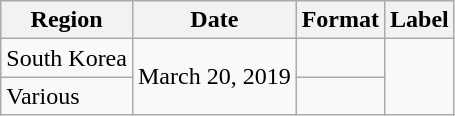<table class = "wikitable plainrowheaders">
<tr>
<th>Region</th>
<th>Date</th>
<th>Format</th>
<th>Label</th>
</tr>
<tr>
<td>South Korea</td>
<td rowspan="2">March 20, 2019</td>
<td></td>
<td rowspan="2"></td>
</tr>
<tr>
<td>Various</td>
<td></td>
</tr>
</table>
